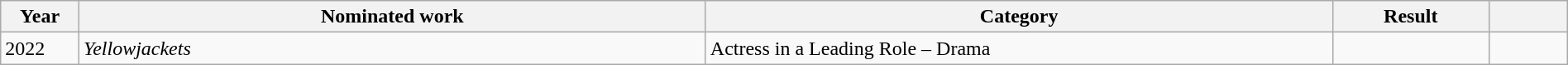<table class="wikitable" style="width:100%;">
<tr>
<th style="width:5%;">Year</th>
<th style="width:40%;">Nominated work</th>
<th style="width:40%;">Category</th>
<th style="width:10%;">Result</th>
<th style="width:5%;"></th>
</tr>
<tr>
<td>2022</td>
<td><em>Yellowjackets</em></td>
<td>Actress in a Leading Role – Drama</td>
<td></td>
<td style="text-align:center;"></td>
</tr>
</table>
